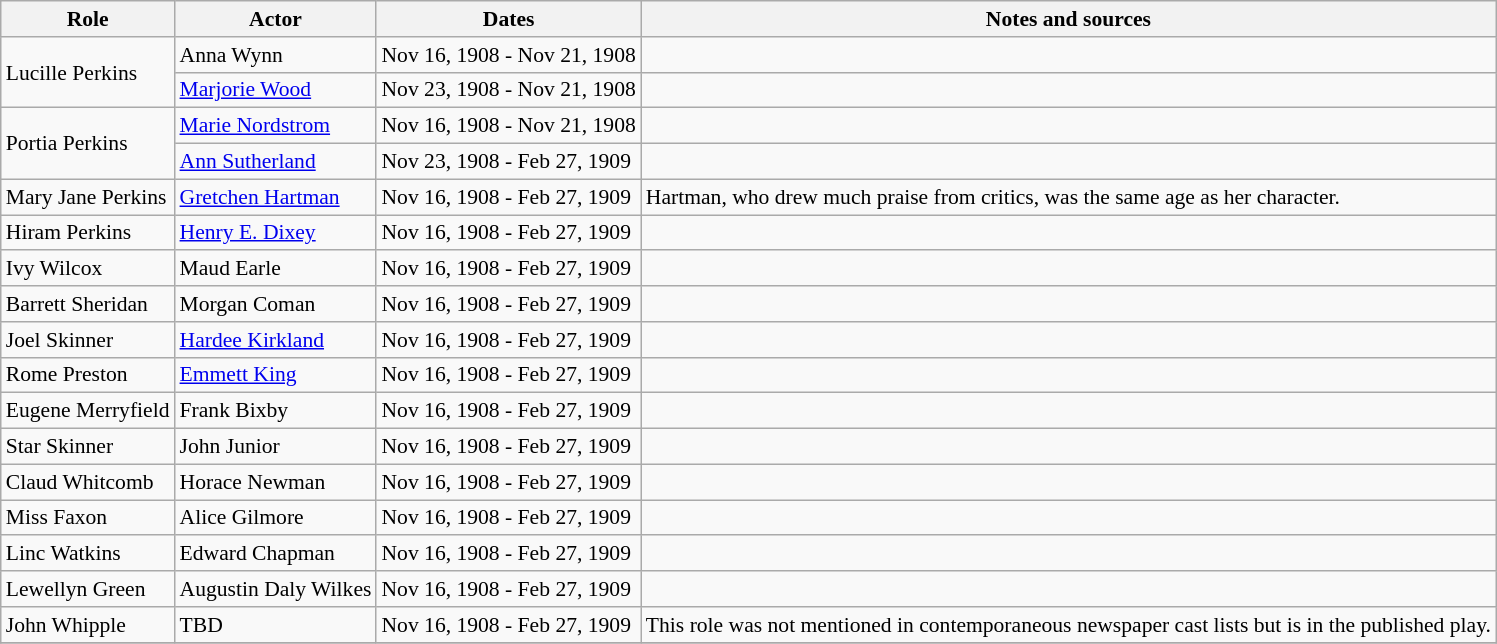<table class="wikitable sortable plainrowheaders" style="font-size: 90%">
<tr>
<th scope="col">Role</th>
<th scope="col">Actor</th>
<th scope="col">Dates</th>
<th scope="col">Notes and sources</th>
</tr>
<tr>
<td rowspan=2>Lucille Perkins</td>
<td>Anna Wynn</td>
<td>Nov 16, 1908 - Nov 21, 1908</td>
<td></td>
</tr>
<tr>
<td><a href='#'>Marjorie Wood</a></td>
<td>Nov 23, 1908 - Nov 21, 1908</td>
<td></td>
</tr>
<tr>
<td rowspan=2>Portia Perkins</td>
<td><a href='#'>Marie Nordstrom</a></td>
<td>Nov 16, 1908 - Nov 21, 1908</td>
<td></td>
</tr>
<tr>
<td><a href='#'>Ann Sutherland</a></td>
<td>Nov 23, 1908 - Feb 27, 1909</td>
<td></td>
</tr>
<tr>
<td>Mary Jane Perkins</td>
<td><a href='#'>Gretchen Hartman</a></td>
<td>Nov 16, 1908 - Feb 27, 1909</td>
<td>Hartman, who drew much praise from critics, was the same age as her character.</td>
</tr>
<tr>
<td>Hiram Perkins</td>
<td><a href='#'>Henry E. Dixey</a></td>
<td>Nov 16, 1908 - Feb 27, 1909</td>
<td></td>
</tr>
<tr>
<td>Ivy Wilcox</td>
<td>Maud Earle</td>
<td>Nov 16, 1908 - Feb 27, 1909</td>
<td></td>
</tr>
<tr>
<td>Barrett Sheridan</td>
<td>Morgan Coman</td>
<td>Nov 16, 1908 - Feb 27, 1909</td>
<td></td>
</tr>
<tr>
<td>Joel Skinner</td>
<td><a href='#'>Hardee Kirkland</a></td>
<td>Nov 16, 1908 - Feb 27, 1909</td>
<td></td>
</tr>
<tr>
<td>Rome Preston</td>
<td><a href='#'>Emmett King</a></td>
<td>Nov 16, 1908 - Feb 27, 1909</td>
<td></td>
</tr>
<tr>
<td>Eugene Merryfield</td>
<td>Frank Bixby</td>
<td>Nov 16, 1908 - Feb 27, 1909</td>
<td></td>
</tr>
<tr>
<td>Star Skinner</td>
<td>John Junior</td>
<td>Nov 16, 1908 - Feb 27, 1909</td>
<td></td>
</tr>
<tr>
<td>Claud Whitcomb</td>
<td>Horace Newman</td>
<td>Nov 16, 1908 - Feb 27, 1909</td>
<td></td>
</tr>
<tr>
<td>Miss Faxon</td>
<td>Alice Gilmore</td>
<td>Nov 16, 1908 - Feb 27, 1909</td>
<td></td>
</tr>
<tr>
<td>Linc Watkins</td>
<td>Edward Chapman</td>
<td>Nov 16, 1908 - Feb 27, 1909</td>
<td></td>
</tr>
<tr>
<td>Lewellyn Green</td>
<td>Augustin Daly Wilkes</td>
<td>Nov 16, 1908 - Feb 27, 1909</td>
<td></td>
</tr>
<tr>
<td>John Whipple</td>
<td>TBD</td>
<td>Nov 16, 1908 - Feb 27, 1909</td>
<td>This role was not mentioned in contemporaneous newspaper cast lists but is in the published play.</td>
</tr>
<tr>
</tr>
</table>
